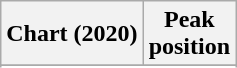<table class="wikitable sortable plainrowheaders" style="text-align:center">
<tr>
<th scope="col">Chart (2020)</th>
<th scope="col">Peak<br>position</th>
</tr>
<tr>
</tr>
<tr>
</tr>
</table>
